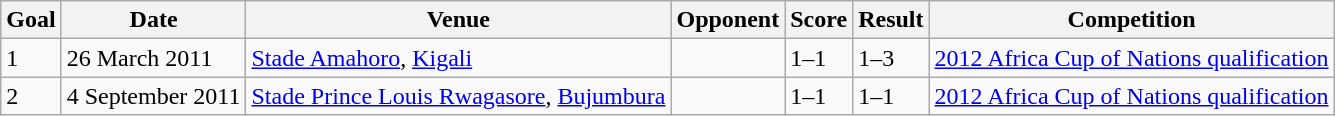<table class="wikitable">
<tr>
<th>Goal</th>
<th>Date</th>
<th>Venue</th>
<th>Opponent</th>
<th>Score</th>
<th>Result</th>
<th>Competition</th>
</tr>
<tr>
<td>1</td>
<td>26 March 2011</td>
<td><a href='#'>Stade Amahoro</a>, <a href='#'>Kigali</a></td>
<td></td>
<td>1–1</td>
<td>1–3</td>
<td><a href='#'>2012 Africa Cup of Nations qualification</a></td>
</tr>
<tr>
<td>2</td>
<td>4 September 2011</td>
<td><a href='#'>Stade Prince Louis Rwagasore</a>, <a href='#'>Bujumbura</a></td>
<td></td>
<td>1–1</td>
<td>1–1</td>
<td><a href='#'>2012 Africa Cup of Nations qualification</a></td>
</tr>
</table>
